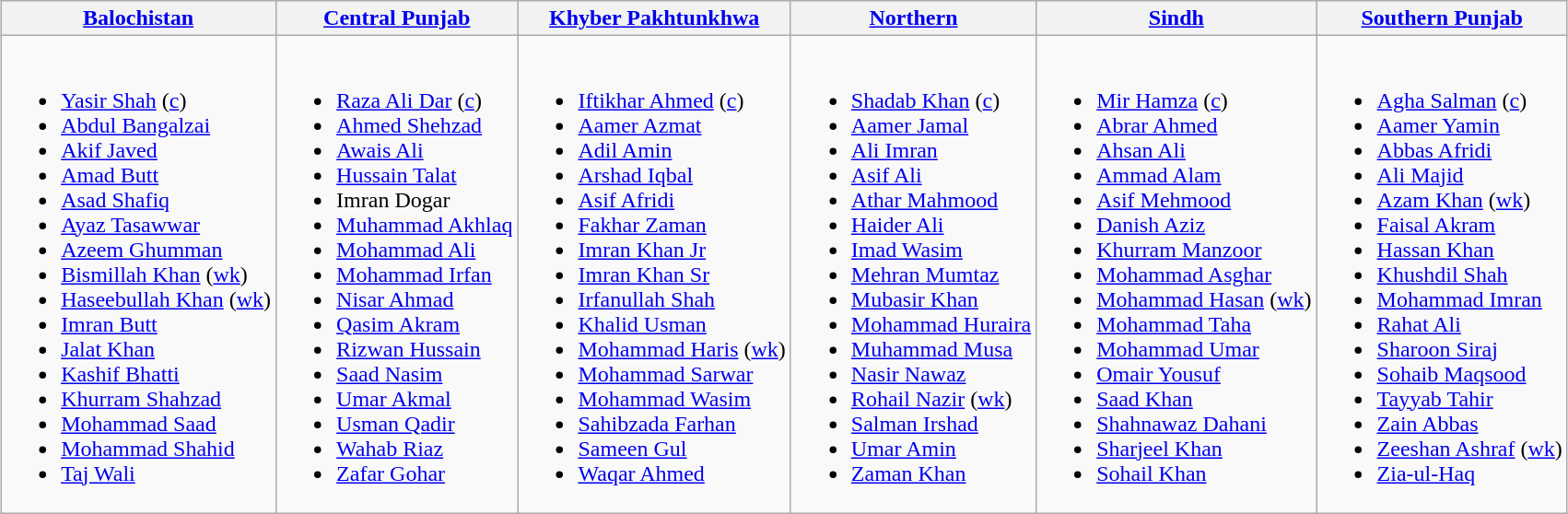<table class="wikitable" style="text-align:left; margin:auto">
<tr>
<th><a href='#'>Balochistan</a></th>
<th><a href='#'>Central Punjab</a></th>
<th><a href='#'>Khyber Pakhtunkhwa</a></th>
<th><a href='#'>Northern</a></th>
<th><a href='#'>Sindh</a></th>
<th><a href='#'>Southern Punjab</a></th>
</tr>
<tr style="vertical-align:top">
<td><br><ul><li><a href='#'>Yasir Shah</a> (<a href='#'>c</a>)</li><li><a href='#'>Abdul Bangalzai</a></li><li><a href='#'>Akif Javed</a></li><li><a href='#'>Amad Butt</a></li><li><a href='#'>Asad Shafiq</a></li><li><a href='#'>Ayaz Tasawwar</a></li><li><a href='#'>Azeem Ghumman</a></li><li><a href='#'>Bismillah Khan</a> (<a href='#'>wk</a>)</li><li><a href='#'>Haseebullah Khan</a> (<a href='#'>wk</a>)</li><li><a href='#'>Imran Butt</a></li><li><a href='#'>Jalat Khan</a></li><li><a href='#'>Kashif Bhatti</a></li><li><a href='#'>Khurram Shahzad</a></li><li><a href='#'>Mohammad Saad</a></li><li><a href='#'>Mohammad Shahid</a></li><li><a href='#'>Taj Wali</a></li></ul></td>
<td><br><ul><li><a href='#'>Raza Ali Dar</a> (<a href='#'>c</a>)</li><li><a href='#'>Ahmed Shehzad</a></li><li><a href='#'>Awais Ali</a></li><li><a href='#'>Hussain Talat</a></li><li>Imran Dogar</li><li><a href='#'>Muhammad Akhlaq</a></li><li><a href='#'>Mohammad Ali</a></li><li><a href='#'>Mohammad Irfan</a></li><li><a href='#'>Nisar Ahmad</a></li><li><a href='#'>Qasim Akram</a></li><li><a href='#'>Rizwan Hussain</a></li><li><a href='#'>Saad Nasim</a></li><li><a href='#'>Umar Akmal</a></li><li><a href='#'>Usman Qadir</a></li><li><a href='#'>Wahab Riaz</a></li><li><a href='#'>Zafar Gohar</a></li></ul></td>
<td><br><ul><li><a href='#'>Iftikhar Ahmed</a> (<a href='#'>c</a>)</li><li><a href='#'>Aamer Azmat</a></li><li><a href='#'>Adil Amin</a></li><li><a href='#'>Arshad Iqbal</a></li><li><a href='#'>Asif Afridi</a></li><li><a href='#'>Fakhar Zaman</a></li><li><a href='#'>Imran Khan Jr</a></li><li><a href='#'>Imran Khan Sr</a></li><li><a href='#'>Irfanullah Shah</a></li><li><a href='#'>Khalid Usman</a></li><li><a href='#'>Mohammad Haris</a> (<a href='#'>wk</a>)</li><li><a href='#'>Mohammad Sarwar</a></li><li><a href='#'>Mohammad Wasim</a></li><li><a href='#'>Sahibzada Farhan</a></li><li><a href='#'>Sameen Gul</a></li><li><a href='#'>Waqar Ahmed</a></li></ul></td>
<td><br><ul><li><a href='#'>Shadab Khan</a> (<a href='#'>c</a>)</li><li><a href='#'>Aamer Jamal</a></li><li><a href='#'>Ali Imran</a></li><li><a href='#'>Asif Ali</a></li><li><a href='#'>Athar Mahmood</a></li><li><a href='#'>Haider Ali</a></li><li><a href='#'>Imad Wasim</a></li><li><a href='#'>Mehran Mumtaz</a></li><li><a href='#'>Mubasir Khan</a></li><li><a href='#'>Mohammad Huraira</a></li><li><a href='#'>Muhammad Musa</a></li><li><a href='#'>Nasir Nawaz</a></li><li><a href='#'>Rohail Nazir</a> (<a href='#'>wk</a>)</li><li><a href='#'>Salman Irshad</a></li><li><a href='#'>Umar Amin</a></li><li><a href='#'>Zaman Khan</a></li></ul></td>
<td><br><ul><li><a href='#'>Mir Hamza</a> (<a href='#'>c</a>)</li><li><a href='#'>Abrar Ahmed</a></li><li><a href='#'>Ahsan Ali</a></li><li><a href='#'>Ammad Alam</a></li><li><a href='#'>Asif Mehmood</a></li><li><a href='#'>Danish Aziz</a></li><li><a href='#'>Khurram Manzoor</a></li><li><a href='#'>Mohammad Asghar</a></li><li><a href='#'>Mohammad Hasan</a> (<a href='#'>wk</a>)</li><li><a href='#'>Mohammad Taha</a></li><li><a href='#'>Mohammad Umar</a></li><li><a href='#'>Omair Yousuf</a></li><li><a href='#'>Saad Khan</a></li><li><a href='#'>Shahnawaz Dahani</a></li><li><a href='#'>Sharjeel Khan</a></li><li><a href='#'>Sohail Khan</a></li></ul></td>
<td><br><ul><li><a href='#'>Agha Salman</a> (<a href='#'>c</a>)</li><li><a href='#'>Aamer Yamin</a></li><li><a href='#'>Abbas Afridi</a></li><li><a href='#'>Ali Majid</a></li><li><a href='#'>Azam Khan</a> (<a href='#'>wk</a>)</li><li><a href='#'>Faisal Akram</a></li><li><a href='#'>Hassan Khan</a></li><li><a href='#'>Khushdil Shah</a></li><li><a href='#'>Mohammad Imran</a></li><li><a href='#'>Rahat Ali</a></li><li><a href='#'>Sharoon Siraj</a></li><li><a href='#'>Sohaib Maqsood</a></li><li><a href='#'>Tayyab Tahir</a></li><li><a href='#'>Zain Abbas</a></li><li><a href='#'>Zeeshan Ashraf</a> (<a href='#'>wk</a>)</li><li><a href='#'>Zia-ul-Haq</a></li></ul></td>
</tr>
</table>
